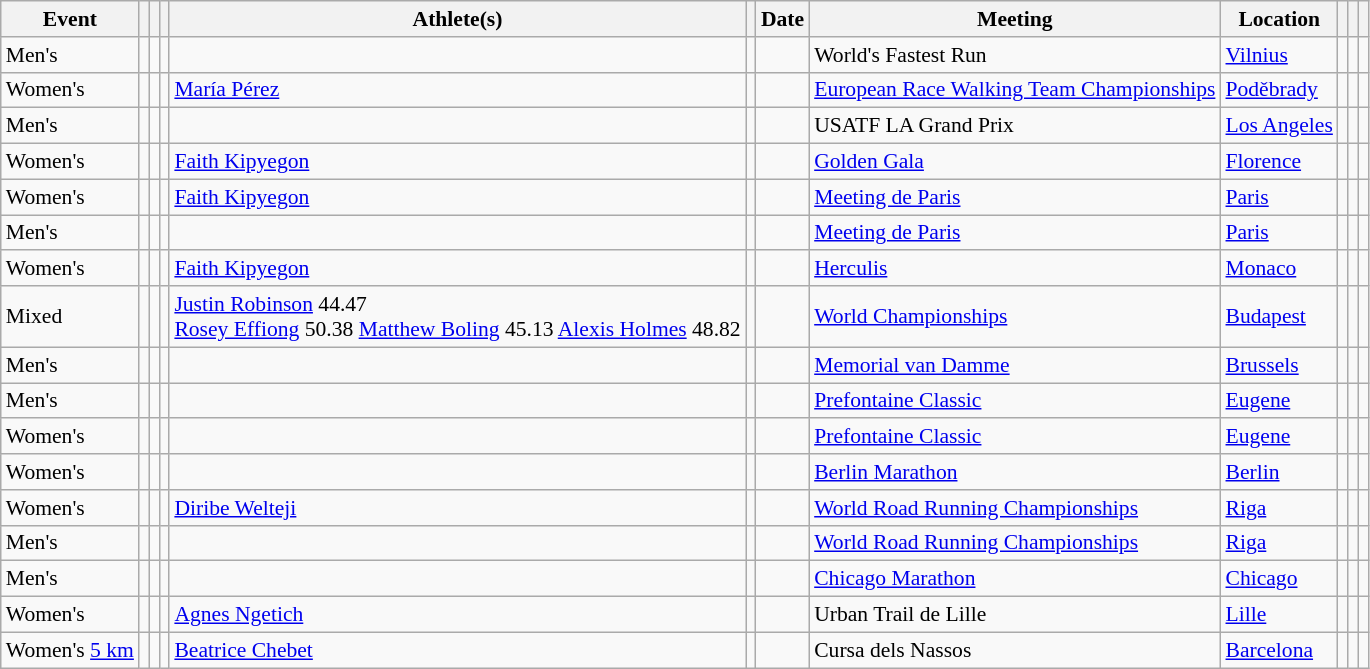<table class="wikitable sortable plainrowheaders" style="font-size:90%;">
<tr>
<th>Event</th>
<th data-sort-value="1Secs07269.00"></th>
<th></th>
<th></th>
<th>Athlete(s)</th>
<th></th>
<th>Date</th>
<th>Meeting</th>
<th>Location</th>
<th></th>
<th></th>
<th></th>
</tr>
<tr>
<td>Men's </td>
<td data-sort-value="1Secs09813.00"></td>
<td></td>
<td></td>
<td></td>
<td></td>
<td></td>
<td>World's Fastest Run</td>
<td><a href='#'>Vilnius</a></td>
<td></td>
<td></td>
<td></td>
</tr>
<tr>
<td>Women's</td>
<td data-sort-value="2Mtrs000006.21"></td>
<td></td>
<td></td>
<td><a href='#'>María Pérez</a></td>
<td></td>
<td></td>
<td><a href='#'>European Race Walking Team Championships</a></td>
<td><a href='#'>Poděbrady</a></td>
<td></td>
<td></td>
<td></td>
</tr>
<tr>
<td>Men's </td>
<td data-sort-value="1Secs00012.12"></td>
<td></td>
<td></td>
<td></td>
<td></td>
<td></td>
<td>USATF LA Grand Prix</td>
<td><a href='#'>Los Angeles</a></td>
<td></td>
<td></td>
<td></td>
</tr>
<tr>
<td>Women's </td>
<td data-sort-value="1Secs00051.41"></td>
<td></td>
<td></td>
<td><a href='#'>Faith Kipyegon</a></td>
<td></td>
<td></td>
<td><a href='#'>Golden Gala</a></td>
<td><a href='#'>Florence</a></td>
<td></td>
<td></td>
<td></td>
</tr>
<tr>
<td>Women's </td>
<td data-sort-value="1Secs00050.68"></td>
<td></td>
<td></td>
<td><a href='#'>Faith Kipyegon</a></td>
<td></td>
<td></td>
<td><a href='#'>Meeting de Paris</a></td>
<td><a href='#'>Paris</a></td>
<td></td>
<td></td>
<td></td>
</tr>
<tr>
<td>Men's </td>
<td></td>
<td></td>
<td></td>
<td></td>
<td></td>
<td></td>
<td><a href='#'>Meeting de Paris</a></td>
<td><a href='#'>Paris</a></td>
<td></td>
<td></td>
<td></td>
</tr>
<tr>
<td>Women's </td>
<td></td>
<td></td>
<td></td>
<td><a href='#'>Faith Kipyegon</a></td>
<td></td>
<td></td>
<td><a href='#'>Herculis</a></td>
<td><a href='#'>Monaco</a></td>
<td></td>
<td></td>
<td></td>
</tr>
<tr>
<td>Mixed </td>
<td></td>
<td></td>
<td></td>
<td><a href='#'>Justin Robinson</a> 44.47<br><a href='#'>Rosey Effiong</a> 50.38
<a href='#'>Matthew Boling</a> 45.13
<a href='#'>Alexis Holmes</a> 48.82</td>
<td></td>
<td></td>
<td><a href='#'>World Championships</a></td>
<td><a href='#'>Budapest</a></td>
<td></td>
<td></td>
<td></td>
</tr>
<tr>
<td>Men's </td>
<td></td>
<td></td>
<td></td>
<td></td>
<td></td>
<td></td>
<td><a href='#'>Memorial van Damme</a></td>
<td><a href='#'>Brussels</a></td>
<td></td>
<td></td>
<td></td>
</tr>
<tr>
<td>Men's </td>
<td></td>
<td></td>
<td></td>
<td></td>
<td></td>
<td></td>
<td><a href='#'>Prefontaine Classic</a></td>
<td><a href='#'>Eugene</a></td>
<td></td>
<td></td>
<td></td>
</tr>
<tr>
<td>Women's </td>
<td></td>
<td></td>
<td></td>
<td></td>
<td></td>
<td></td>
<td><a href='#'>Prefontaine Classic</a></td>
<td><a href='#'>Eugene</a></td>
<td></td>
<td></td>
<td></td>
</tr>
<tr>
<td>Women's<br></td>
<td></td>
<td></td>
<td></td>
<td></td>
<td></td>
<td></td>
<td><a href='#'>Berlin Marathon</a></td>
<td><a href='#'>Berlin</a></td>
<td></td>
<td></td>
<td></td>
</tr>
<tr>
<td>Women's </td>
<td></td>
<td></td>
<td></td>
<td><a href='#'>Diribe Welteji</a></td>
<td></td>
<td></td>
<td><a href='#'>World Road Running Championships</a></td>
<td><a href='#'>Riga</a></td>
<td></td>
<td></td>
<td></td>
</tr>
<tr>
<td>Men's </td>
<td></td>
<td></td>
<td></td>
<td></td>
<td></td>
<td></td>
<td><a href='#'>World Road Running Championships</a></td>
<td><a href='#'>Riga</a></td>
<td></td>
<td></td>
<td></td>
</tr>
<tr>
<td>Men's </td>
<td></td>
<td></td>
<td></td>
<td></td>
<td></td>
<td></td>
<td><a href='#'>Chicago Marathon</a></td>
<td><a href='#'>Chicago</a></td>
<td></td>
<td></td>
<td></td>
</tr>
<tr>
<td>Women's </td>
<td></td>
<td></td>
<td></td>
<td><a href='#'>Agnes Ngetich</a></td>
<td></td>
<td></td>
<td>Urban Trail de Lille</td>
<td><a href='#'>Lille</a></td>
<td></td>
<td></td>
<td></td>
</tr>
<tr>
<td>Women's <a href='#'>5 km</a> </td>
<td></td>
<td></td>
<td></td>
<td><a href='#'>Beatrice Chebet</a></td>
<td></td>
<td></td>
<td>Cursa dels Nassos</td>
<td><a href='#'>Barcelona</a></td>
<td></td>
<td></td>
</tr>
</table>
